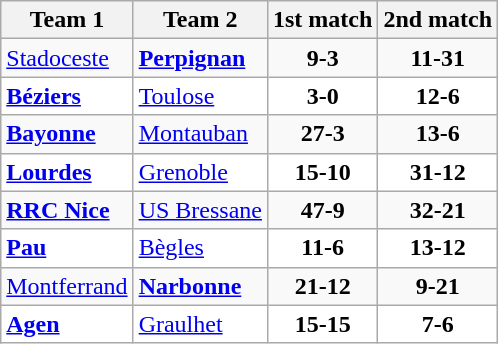<table class="wikitable">
<tr>
<th>Team 1</th>
<th>Team 2</th>
<th>1st match</th>
<th>2nd match</th>
</tr>
<tr>
<td><a href='#'>Stadoceste</a></td>
<td><strong><a href='#'>Perpignan</a></strong></td>
<td align="center"><strong>9-3</strong></td>
<td align="center"><strong>11-31</strong></td>
</tr>
<tr bgcolor="white">
<td><strong><a href='#'>Béziers</a></strong></td>
<td><a href='#'>Toulose</a></td>
<td align="center"><strong>3-0</strong></td>
<td align="center"><strong>12-6</strong></td>
</tr>
<tr>
<td><strong><a href='#'>Bayonne</a></strong></td>
<td><a href='#'>Montauban</a></td>
<td align="center"><strong>27-3</strong></td>
<td align="center"><strong>13-6</strong></td>
</tr>
<tr bgcolor="white">
<td><strong><a href='#'>Lourdes</a></strong></td>
<td><a href='#'>Grenoble</a></td>
<td align="center"><strong>15-10</strong></td>
<td align="center"><strong>31-12</strong></td>
</tr>
<tr>
<td><strong><a href='#'>RRC Nice</a></strong></td>
<td><a href='#'>US Bressane</a></td>
<td align="center"><strong>47-9</strong></td>
<td align="center"><strong>32-21</strong></td>
</tr>
<tr bgcolor="white">
<td><strong><a href='#'>Pau</a></strong></td>
<td><a href='#'>Bègles</a></td>
<td align="center"><strong>11-6</strong></td>
<td align="center"><strong>13-12</strong></td>
</tr>
<tr>
<td><a href='#'>Montferrand</a></td>
<td><strong><a href='#'>Narbonne</a></strong></td>
<td align="center"><strong>21-12</strong></td>
<td align="center"><strong>9-21</strong></td>
</tr>
<tr bgcolor="white">
<td><strong><a href='#'>Agen</a></strong></td>
<td><a href='#'>Graulhet</a></td>
<td align="center"><strong>15-15</strong></td>
<td align="center"><strong>7-6</strong></td>
</tr>
</table>
